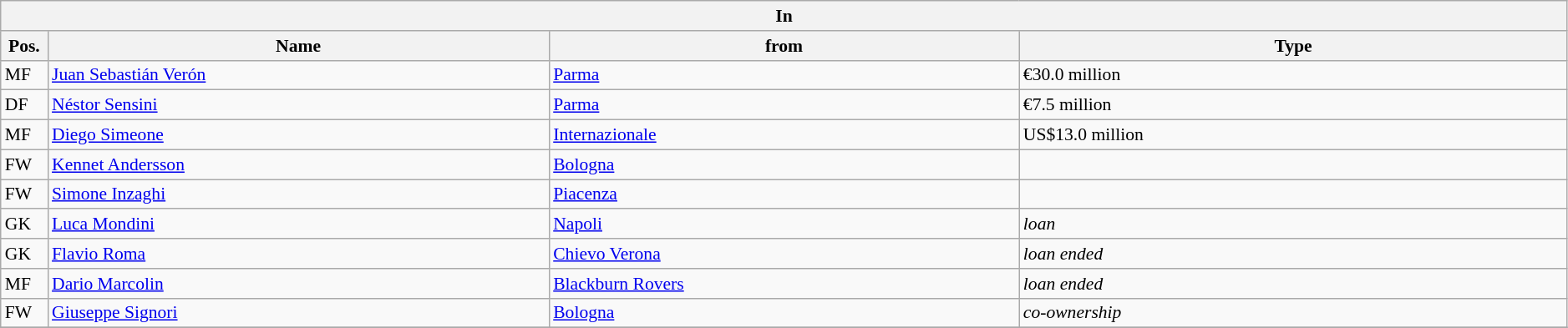<table class="wikitable" style="font-size:90%;width:99%;">
<tr>
<th colspan="4">In</th>
</tr>
<tr>
<th width=3%>Pos.</th>
<th width=32%>Name</th>
<th width=30%>from</th>
<th width=35%>Type</th>
</tr>
<tr>
<td>MF</td>
<td><a href='#'>Juan Sebastián Verón</a></td>
<td><a href='#'>Parma</a></td>
<td>€30.0 million</td>
</tr>
<tr>
<td>DF</td>
<td><a href='#'>Néstor Sensini</a></td>
<td><a href='#'>Parma</a></td>
<td>€7.5 million</td>
</tr>
<tr>
<td>MF</td>
<td><a href='#'>Diego Simeone</a></td>
<td><a href='#'>Internazionale</a></td>
<td>US$13.0 million</td>
</tr>
<tr>
<td>FW</td>
<td><a href='#'>Kennet Andersson</a></td>
<td><a href='#'>Bologna</a></td>
<td></td>
</tr>
<tr>
<td>FW</td>
<td><a href='#'>Simone Inzaghi</a></td>
<td><a href='#'>Piacenza</a></td>
<td></td>
</tr>
<tr>
<td>GK</td>
<td><a href='#'>Luca Mondini</a></td>
<td><a href='#'>Napoli</a></td>
<td><em>loan</em></td>
</tr>
<tr>
<td>GK</td>
<td><a href='#'>Flavio Roma</a></td>
<td><a href='#'>Chievo Verona</a></td>
<td><em>loan ended</em></td>
</tr>
<tr>
<td>MF</td>
<td><a href='#'>Dario Marcolin</a></td>
<td><a href='#'>Blackburn Rovers</a></td>
<td><em>loan ended</em></td>
</tr>
<tr>
<td>FW</td>
<td><a href='#'>Giuseppe Signori</a></td>
<td><a href='#'>Bologna</a></td>
<td><em>co-ownership</em></td>
</tr>
<tr>
</tr>
</table>
